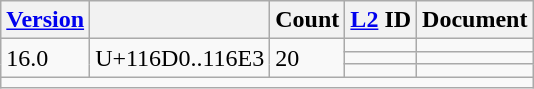<table class="wikitable sticky-header">
<tr>
<th><a href='#'>Version</a></th>
<th></th>
<th>Count</th>
<th><a href='#'>L2</a> ID</th>
<th>Document</th>
</tr>
<tr>
<td rowspan="3">16.0</td>
<td rowspan="3">U+116D0..116E3</td>
<td rowspan="3">20</td>
<td></td>
<td></td>
</tr>
<tr>
<td></td>
<td></td>
</tr>
<tr>
<td></td>
<td></td>
</tr>
<tr class="sortbottom">
<td colspan="5"></td>
</tr>
</table>
